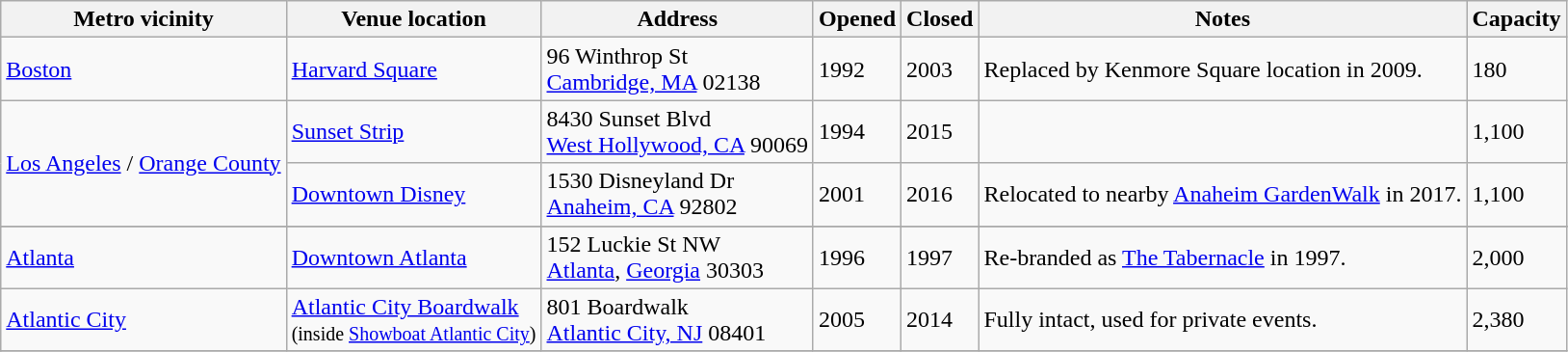<table class="wikitable">
<tr>
<th>Metro vicinity</th>
<th>Venue location</th>
<th>Address</th>
<th>Opened</th>
<th>Closed</th>
<th>Notes</th>
<th>Capacity</th>
</tr>
<tr>
<td><a href='#'>Boston</a></td>
<td><a href='#'>Harvard Square</a></td>
<td>96 Winthrop St<br><a href='#'>Cambridge, MA</a> 02138</td>
<td>1992</td>
<td>2003</td>
<td>Replaced by Kenmore Square location in 2009.</td>
<td>180</td>
</tr>
<tr>
<td rowspan="2"><a href='#'>Los Angeles</a> / <a href='#'>Orange County</a></td>
<td><a href='#'>Sunset Strip</a></td>
<td>8430 Sunset Blvd<br><a href='#'>West Hollywood, CA</a> 90069</td>
<td>1994</td>
<td>2015</td>
<td></td>
<td>1,100</td>
</tr>
<tr>
<td><a href='#'>Downtown Disney</a></td>
<td>1530 Disneyland Dr<br><a href='#'>Anaheim, CA</a> 92802</td>
<td>2001</td>
<td>2016</td>
<td>Relocated to nearby <a href='#'>Anaheim GardenWalk</a> in 2017.</td>
<td>1,100</td>
</tr>
<tr>
</tr>
<tr>
<td><a href='#'>Atlanta</a></td>
<td><a href='#'>Downtown Atlanta</a></td>
<td>152 Luckie St NW<br><a href='#'>Atlanta</a>, <a href='#'>Georgia</a> 30303</td>
<td>1996</td>
<td>1997</td>
<td>Re-branded as <a href='#'>The Tabernacle</a> in 1997.</td>
<td>2,000</td>
</tr>
<tr>
<td><a href='#'>Atlantic City</a></td>
<td><a href='#'>Atlantic City Boardwalk</a><br><small>(inside <a href='#'>Showboat Atlantic City</a>)</small></td>
<td>801 Boardwalk<br><a href='#'>Atlantic City, NJ</a> 08401</td>
<td>2005</td>
<td>2014</td>
<td>Fully intact, used for private events.</td>
<td>2,380</td>
</tr>
<tr>
</tr>
</table>
